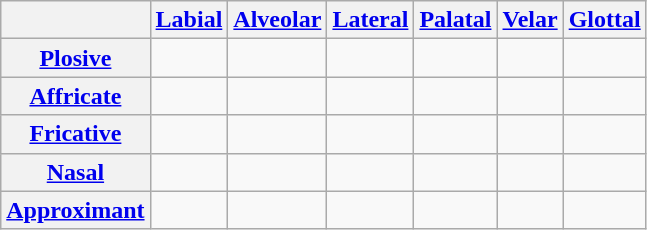<table class="wikitable" style="text-align:center">
<tr>
<th></th>
<th><a href='#'>Labial</a></th>
<th><a href='#'>Alveolar</a></th>
<th><a href='#'>Lateral</a></th>
<th><a href='#'>Palatal</a></th>
<th><a href='#'>Velar</a></th>
<th><a href='#'>Glottal</a></th>
</tr>
<tr>
<th><a href='#'>Plosive</a></th>
<td></td>
<td></td>
<td></td>
<td></td>
<td></td>
<td></td>
</tr>
<tr>
<th><a href='#'>Affricate</a></th>
<td></td>
<td></td>
<td></td>
<td></td>
<td></td>
<td></td>
</tr>
<tr>
<th><a href='#'>Fricative</a></th>
<td></td>
<td></td>
<td></td>
<td></td>
<td></td>
<td></td>
</tr>
<tr>
<th><a href='#'>Nasal</a></th>
<td></td>
<td></td>
<td></td>
<td></td>
<td></td>
<td></td>
</tr>
<tr>
<th><a href='#'>Approximant</a></th>
<td></td>
<td></td>
<td></td>
<td></td>
<td></td>
<td></td>
</tr>
</table>
